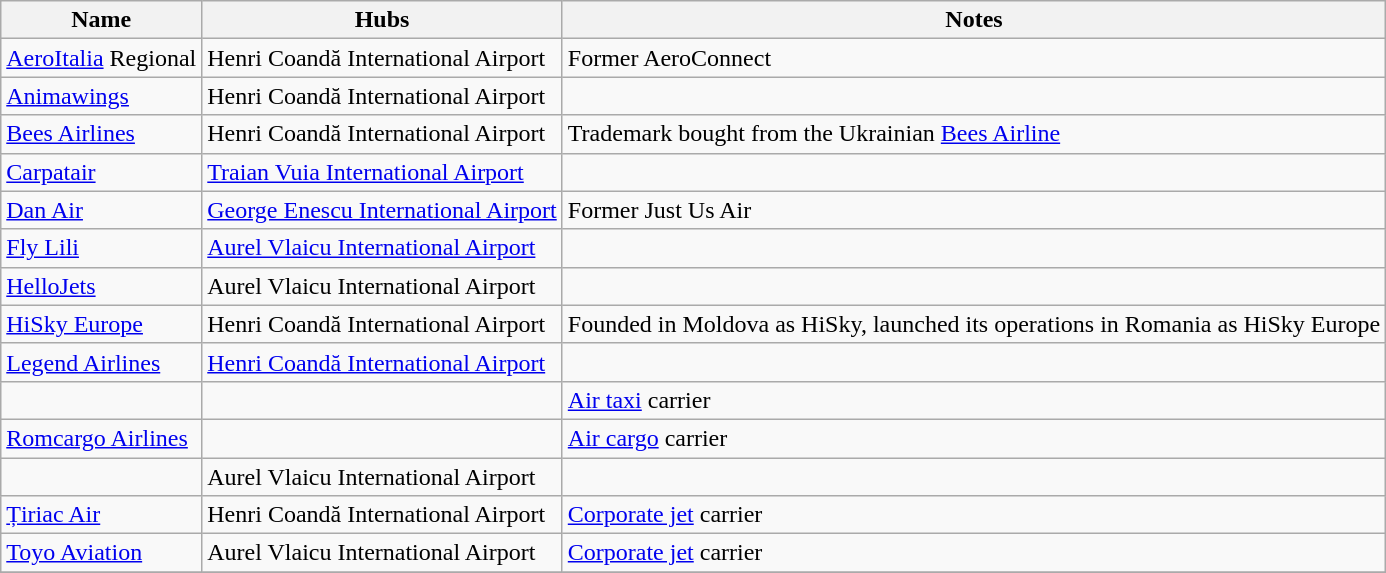<table class="wikitable">
<tr>
<th>Name</th>
<th>Hubs</th>
<th>Notes</th>
</tr>
<tr>
<td><a href='#'>AeroItalia</a> Regional</td>
<td>Henri Coandă International Airport</td>
<td>Former AeroConnect</td>
</tr>
<tr>
<td><a href='#'>Animawings</a></td>
<td>Henri Coandă International Airport</td>
<td></td>
</tr>
<tr>
<td><a href='#'>Bees Airlines</a></td>
<td>Henri Coandă International Airport</td>
<td>Trademark bought from the Ukrainian <a href='#'>Bees Airline</a></td>
</tr>
<tr>
<td><a href='#'>Carpatair</a></td>
<td><a href='#'>Traian Vuia International Airport</a></td>
<td></td>
</tr>
<tr>
<td><a href='#'>Dan Air</a></td>
<td><a href='#'>George Enescu International Airport</a></td>
<td>Former Just Us Air</td>
</tr>
<tr>
<td><a href='#'>Fly Lili</a></td>
<td><a href='#'>Aurel Vlaicu International Airport</a></td>
<td></td>
</tr>
<tr>
<td><a href='#'>HelloJets</a></td>
<td>Aurel Vlaicu International Airport</td>
<td></td>
</tr>
<tr>
<td><a href='#'>HiSky Europe</a></td>
<td>Henri Coandă International Airport</td>
<td>Founded in Moldova as HiSky, launched its operations in Romania as HiSky Europe</td>
</tr>
<tr>
<td><a href='#'>Legend Airlines</a></td>
<td><a href='#'>Henri Coandă International Airport</a></td>
<td></td>
</tr>
<tr>
<td></td>
<td></td>
<td><a href='#'>Air taxi</a> carrier</td>
</tr>
<tr>
<td><a href='#'>Romcargo Airlines</a></td>
<td></td>
<td><a href='#'>Air cargo</a> carrier</td>
</tr>
<tr>
<td></td>
<td>Aurel Vlaicu International Airport</td>
<td></td>
</tr>
<tr>
<td><a href='#'>Țiriac Air</a></td>
<td>Henri Coandă International Airport</td>
<td><a href='#'>Corporate jet</a> carrier</td>
</tr>
<tr>
<td><a href='#'>Toyo Aviation</a></td>
<td>Aurel Vlaicu International Airport</td>
<td><a href='#'>Corporate jet</a> carrier</td>
</tr>
<tr>
</tr>
</table>
